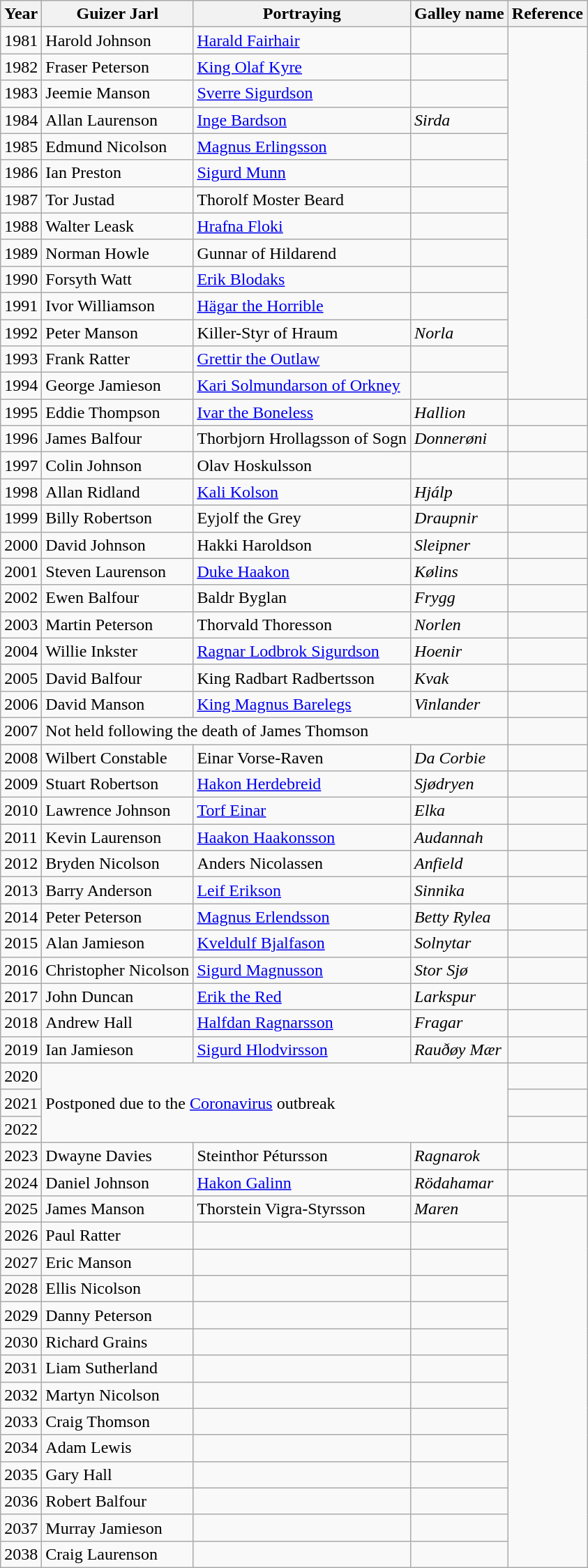<table class="wikitable sortable">
<tr>
<th>Year</th>
<th>Guizer Jarl</th>
<th>Portraying</th>
<th>Galley name</th>
<th>Reference</th>
</tr>
<tr>
<td>1981</td>
<td>Harold Johnson</td>
<td><a href='#'>Harald Fairhair</a></td>
<td></td>
<td rowspan="14"></td>
</tr>
<tr>
<td>1982</td>
<td>Fraser Peterson</td>
<td><a href='#'>King Olaf Kyre</a></td>
<td></td>
</tr>
<tr>
<td>1983</td>
<td>Jeemie Manson</td>
<td><a href='#'>Sverre Sigurdson</a></td>
<td></td>
</tr>
<tr>
<td>1984</td>
<td>Allan Laurenson</td>
<td><a href='#'>Inge Bardson</a></td>
<td><em>Sirda</em></td>
</tr>
<tr>
<td>1985</td>
<td>Edmund Nicolson</td>
<td><a href='#'>Magnus Erlingsson</a></td>
<td></td>
</tr>
<tr>
<td>1986</td>
<td>Ian Preston</td>
<td><a href='#'>Sigurd Munn</a></td>
<td></td>
</tr>
<tr>
<td>1987</td>
<td>Tor Justad</td>
<td>Thorolf Moster Beard</td>
<td></td>
</tr>
<tr>
<td>1988</td>
<td>Walter Leask</td>
<td><a href='#'>Hrafna Floki</a></td>
<td></td>
</tr>
<tr>
<td>1989</td>
<td>Norman Howle</td>
<td>Gunnar of Hildarend</td>
<td></td>
</tr>
<tr>
<td>1990</td>
<td>Forsyth Watt</td>
<td><a href='#'>Erik Blodaks</a></td>
<td></td>
</tr>
<tr>
<td>1991</td>
<td>Ivor Williamson</td>
<td><a href='#'>Hägar the Horrible</a></td>
<td></td>
</tr>
<tr>
<td>1992</td>
<td>Peter Manson</td>
<td>Killer-Styr of Hraum</td>
<td><em>Norla</em></td>
</tr>
<tr>
<td>1993</td>
<td>Frank Ratter</td>
<td><a href='#'>Grettir the Outlaw</a></td>
<td></td>
</tr>
<tr>
<td>1994</td>
<td>George Jamieson</td>
<td><a href='#'>Kari Solmundarson of Orkney</a></td>
<td></td>
</tr>
<tr>
<td>1995</td>
<td>Eddie Thompson</td>
<td><a href='#'>Ivar the Boneless</a></td>
<td><em>Hallion</em></td>
<td></td>
</tr>
<tr>
<td>1996</td>
<td>James Balfour</td>
<td>Thorbjorn Hrollagsson of Sogn</td>
<td><em>Donnerøni</em></td>
<td></td>
</tr>
<tr>
<td>1997</td>
<td>Colin Johnson</td>
<td>Olav Hoskulsson</td>
<td></td>
<td></td>
</tr>
<tr>
<td>1998</td>
<td>Allan Ridland</td>
<td><a href='#'>Kali Kolson</a></td>
<td><em>Hjálp</em></td>
<td></td>
</tr>
<tr>
<td>1999</td>
<td>Billy Robertson</td>
<td>Eyjolf the Grey</td>
<td><em>Draupnir</em></td>
<td></td>
</tr>
<tr>
<td>2000</td>
<td>David Johnson</td>
<td>Hakki Haroldson</td>
<td><em>Sleipner</em></td>
<td></td>
</tr>
<tr>
<td>2001</td>
<td>Steven Laurenson</td>
<td><a href='#'>Duke Haakon</a></td>
<td><em>Kølins</em></td>
<td></td>
</tr>
<tr>
<td>2002</td>
<td>Ewen Balfour</td>
<td>Baldr Byglan</td>
<td><em>Frygg</em></td>
<td></td>
</tr>
<tr>
<td>2003</td>
<td>Martin Peterson</td>
<td>Thorvald Thoresson</td>
<td><em>Norlen</em></td>
<td></td>
</tr>
<tr>
<td>2004</td>
<td>Willie Inkster</td>
<td><a href='#'>Ragnar Lodbrok Sigurdson</a></td>
<td><em>Hoenir</em></td>
<td></td>
</tr>
<tr>
<td>2005</td>
<td>David Balfour</td>
<td>King Radbart Radbertsson</td>
<td><em>Kvak</em></td>
<td></td>
</tr>
<tr>
<td>2006</td>
<td>David Manson</td>
<td><a href='#'>King Magnus Barelegs</a></td>
<td><em>Vinlander</em></td>
<td></td>
</tr>
<tr>
<td>2007</td>
<td colspan="3">Not held following the death of James Thomson</td>
<td></td>
</tr>
<tr>
<td>2008</td>
<td>Wilbert Constable</td>
<td>Einar Vorse-Raven</td>
<td><em>Da Corbie</em></td>
<td></td>
</tr>
<tr>
<td>2009</td>
<td>Stuart Robertson</td>
<td><a href='#'>Hakon Herdebreid</a></td>
<td><em>Sjødryen</em></td>
<td></td>
</tr>
<tr>
<td>2010</td>
<td>Lawrence Johnson</td>
<td><a href='#'>Torf Einar</a></td>
<td><em>Elka</em></td>
<td></td>
</tr>
<tr>
<td>2011</td>
<td>Kevin Laurenson</td>
<td><a href='#'>Haakon Haakonsson</a></td>
<td><em>Audannah</em></td>
<td></td>
</tr>
<tr>
<td>2012</td>
<td>Bryden Nicolson</td>
<td>Anders Nicolassen</td>
<td><em>Anfield</em></td>
<td></td>
</tr>
<tr>
<td>2013</td>
<td>Barry Anderson</td>
<td><a href='#'>Leif Erikson</a></td>
<td><em>Sinnika</em></td>
<td></td>
</tr>
<tr>
<td>2014</td>
<td>Peter Peterson</td>
<td><a href='#'>Magnus Erlendsson</a></td>
<td><em>Betty Rylea</em></td>
<td></td>
</tr>
<tr>
<td>2015</td>
<td>Alan Jamieson</td>
<td><a href='#'>Kveldulf Bjalfason</a></td>
<td><em>Solnytar</em></td>
<td></td>
</tr>
<tr>
<td>2016</td>
<td>Christopher Nicolson</td>
<td><a href='#'>Sigurd Magnusson</a></td>
<td><em>Stor Sjø</em></td>
<td></td>
</tr>
<tr>
<td>2017</td>
<td>John Duncan</td>
<td><a href='#'>Erik the Red</a></td>
<td><em>Larkspur</em></td>
<td></td>
</tr>
<tr>
<td>2018</td>
<td>Andrew Hall</td>
<td><a href='#'>Halfdan Ragnarsson</a></td>
<td><em>Fragar</em></td>
<td></td>
</tr>
<tr>
<td>2019</td>
<td>Ian Jamieson</td>
<td><a href='#'>Sigurd Hlodvirsson</a></td>
<td><em>Rauðøy Mær</em></td>
<td></td>
</tr>
<tr>
<td>2020</td>
<td colspan="3" rowspan="3">Postponed due to the <a href='#'>Coronavirus</a> outbreak</td>
<td></td>
</tr>
<tr>
<td>2021</td>
<td></td>
</tr>
<tr>
<td>2022</td>
<td></td>
</tr>
<tr>
<td>2023</td>
<td>Dwayne Davies</td>
<td>Steinthor Pétursson</td>
<td><em>Ragnarok</em></td>
<td></td>
</tr>
<tr>
<td>2024</td>
<td>Daniel Johnson</td>
<td><a href='#'>Hakon Galinn</a></td>
<td><em>Rödahamar</em></td>
<td></td>
</tr>
<tr>
<td>2025</td>
<td>James Manson</td>
<td>Thorstein Vigra-Styrsson</td>
<td><em>Maren</em></td>
<td rowspan="14"></td>
</tr>
<tr>
<td>2026</td>
<td>Paul Ratter</td>
<td></td>
<td></td>
</tr>
<tr>
<td>2027</td>
<td>Eric Manson</td>
<td></td>
<td></td>
</tr>
<tr>
<td>2028</td>
<td>Ellis Nicolson</td>
<td></td>
<td></td>
</tr>
<tr>
<td>2029</td>
<td>Danny Peterson</td>
<td></td>
<td></td>
</tr>
<tr>
<td>2030</td>
<td>Richard Grains</td>
<td></td>
<td></td>
</tr>
<tr>
<td>2031</td>
<td>Liam Sutherland</td>
<td></td>
<td></td>
</tr>
<tr>
<td>2032</td>
<td>Martyn Nicolson</td>
<td></td>
<td></td>
</tr>
<tr>
<td>2033</td>
<td>Craig Thomson</td>
<td></td>
<td></td>
</tr>
<tr>
<td>2034</td>
<td>Adam Lewis</td>
<td></td>
<td></td>
</tr>
<tr>
<td>2035</td>
<td>Gary Hall</td>
<td></td>
<td></td>
</tr>
<tr>
<td>2036</td>
<td>Robert Balfour</td>
<td></td>
<td></td>
</tr>
<tr>
<td>2037</td>
<td>Murray Jamieson</td>
<td></td>
<td></td>
</tr>
<tr>
<td>2038</td>
<td>Craig Laurenson</td>
<td></td>
<td></td>
</tr>
</table>
